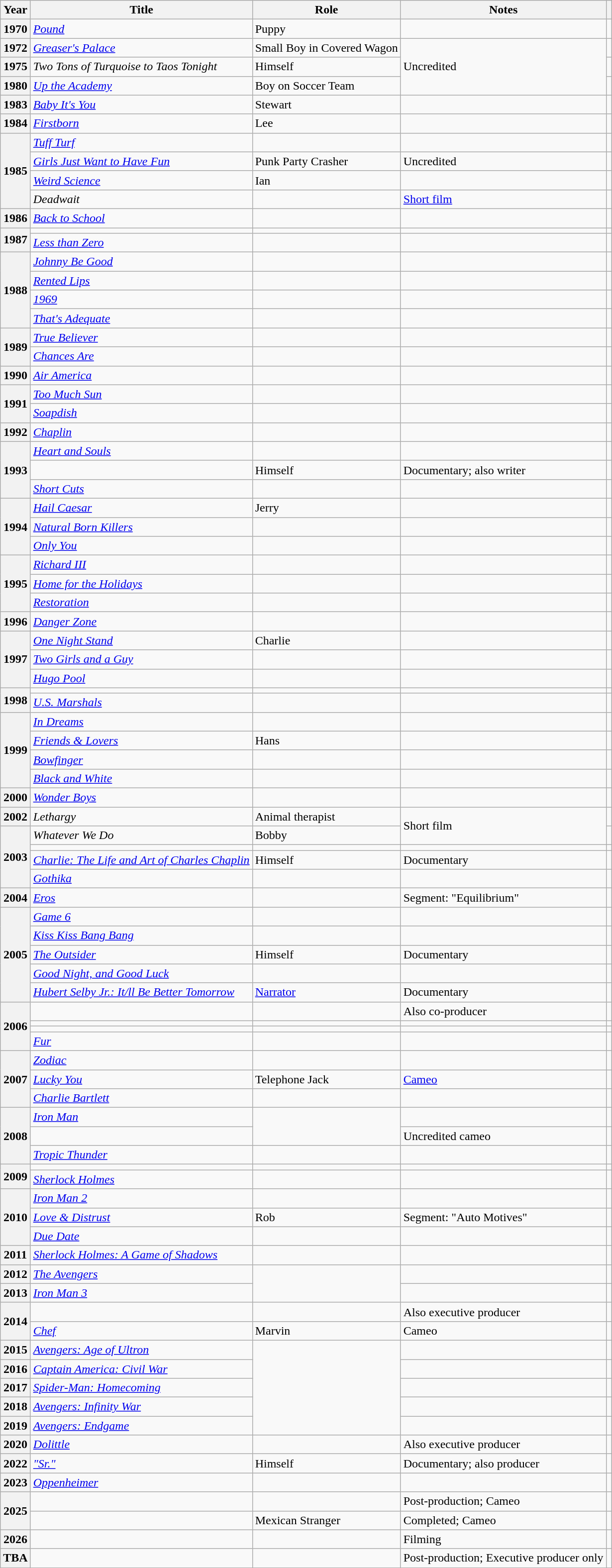<table class="wikitable plainrowheaders sortable" style="margin-right: 0;">
<tr>
<th scope="col">Year</th>
<th scope="col">Title</th>
<th scope="col">Role</th>
<th scope="col" class="unsortable">Notes</th>
<th scope="col" class="unsortable"></th>
</tr>
<tr>
<th scope="row">1970</th>
<td><em><a href='#'>Pound</a></em></td>
<td>Puppy</td>
<td></td>
<td style="text-align: center;"></td>
</tr>
<tr>
<th scope="row">1972</th>
<td><em><a href='#'>Greaser's Palace</a></em></td>
<td>Small Boy in Covered Wagon</td>
<td rowspan="3">Uncredited</td>
<td style="text-align: center;"></td>
</tr>
<tr>
<th scope="row">1975</th>
<td><em>Two Tons of Turquoise to Taos Tonight</em></td>
<td>Himself</td>
<td style="text-align: center;"></td>
</tr>
<tr>
<th scope="row">1980</th>
<td><em><a href='#'>Up the Academy</a></em></td>
<td>Boy on Soccer Team</td>
<td style="text-align: center;"></td>
</tr>
<tr>
<th scope="row">1983</th>
<td><em><a href='#'>Baby It's You</a></em></td>
<td>Stewart</td>
<td></td>
<td style="text-align: center;"></td>
</tr>
<tr>
<th scope="row">1984</th>
<td><em><a href='#'>Firstborn</a></em></td>
<td>Lee</td>
<td></td>
<td style="text-align: center;"></td>
</tr>
<tr>
<th rowspan="4" scope="row">1985</th>
<td><em><a href='#'>Tuff Turf</a></em></td>
<td></td>
<td></td>
<td style="text-align: center;"></td>
</tr>
<tr>
<td><em><a href='#'>Girls Just Want to Have Fun</a></em></td>
<td>Punk Party Crasher</td>
<td>Uncredited</td>
<td style="text-align: center;"></td>
</tr>
<tr>
<td><em><a href='#'>Weird Science</a></em></td>
<td>Ian</td>
<td></td>
<td style="text-align: center;"></td>
</tr>
<tr>
<td><em>Deadwait</em></td>
<td></td>
<td><a href='#'>Short film</a></td>
<td style="text-align: center;"></td>
</tr>
<tr>
<th scope="row">1986</th>
<td><em><a href='#'>Back to School</a></em></td>
<td></td>
<td></td>
<td style="text-align: center;"></td>
</tr>
<tr>
<th rowspan="2" scope="row">1987</th>
<td><em></em></td>
<td></td>
<td></td>
<td style="text-align: center;"></td>
</tr>
<tr>
<td><em><a href='#'>Less than Zero</a></em></td>
<td></td>
<td></td>
<td style="text-align: center;"></td>
</tr>
<tr>
<th rowspan="4" scope="row">1988</th>
<td><em><a href='#'>Johnny Be Good</a></em></td>
<td></td>
<td></td>
<td style="text-align: center;"></td>
</tr>
<tr>
<td><em><a href='#'>Rented Lips</a></em></td>
<td></td>
<td></td>
<td style="text-align: center;"></td>
</tr>
<tr>
<td><em><a href='#'>1969</a></em></td>
<td></td>
<td></td>
<td style="text-align: center;"></td>
</tr>
<tr>
<td><em><a href='#'>That's Adequate</a></em></td>
<td></td>
<td></td>
<td style="text-align: center;"></td>
</tr>
<tr>
<th rowspan="2" scope="row">1989</th>
<td><em><a href='#'>True Believer</a></em></td>
<td></td>
<td></td>
<td style="text-align: center;"></td>
</tr>
<tr>
<td><em><a href='#'>Chances Are</a></em></td>
<td></td>
<td></td>
<td style="text-align: center;"></td>
</tr>
<tr>
<th scope="row">1990</th>
<td><em><a href='#'>Air America</a></em></td>
<td></td>
<td></td>
<td style="text-align: center;"></td>
</tr>
<tr>
<th rowspan="2" scope="row">1991</th>
<td><em><a href='#'>Too Much Sun</a></em></td>
<td></td>
<td></td>
<td style="text-align: center;"></td>
</tr>
<tr>
<td><em><a href='#'>Soapdish</a></em></td>
<td></td>
<td></td>
<td style="text-align: center;"></td>
</tr>
<tr>
<th scope="row">1992</th>
<td><em><a href='#'>Chaplin</a></em></td>
<td></td>
<td></td>
<td style="text-align: center;"></td>
</tr>
<tr>
<th rowspan="3" scope="row">1993</th>
<td><em><a href='#'>Heart and Souls</a></em></td>
<td></td>
<td></td>
<td style="text-align: center;"></td>
</tr>
<tr>
<td><em></em></td>
<td>Himself</td>
<td>Documentary; also writer</td>
<td style="text-align: center;"></td>
</tr>
<tr>
<td><em><a href='#'>Short Cuts</a></em></td>
<td></td>
<td></td>
<td style="text-align: center;"></td>
</tr>
<tr>
<th rowspan="3" scope="row">1994</th>
<td><em><a href='#'>Hail Caesar</a></em></td>
<td>Jerry</td>
<td></td>
<td style="text-align: center;"></td>
</tr>
<tr>
<td><em><a href='#'>Natural Born Killers</a></em></td>
<td></td>
<td></td>
<td style="text-align: center;"></td>
</tr>
<tr>
<td><em><a href='#'>Only You</a></em></td>
<td></td>
<td></td>
<td style="text-align: center;"></td>
</tr>
<tr>
<th rowspan="3" scope="row">1995</th>
<td><em><a href='#'>Richard III</a></em></td>
<td></td>
<td></td>
<td style="text-align: center;"></td>
</tr>
<tr>
<td><em><a href='#'>Home for the Holidays</a></em></td>
<td></td>
<td></td>
<td style="text-align: center;"></td>
</tr>
<tr>
<td><em><a href='#'>Restoration</a></em></td>
<td></td>
<td></td>
<td style="text-align: center;"></td>
</tr>
<tr>
<th scope="row">1996</th>
<td><em><a href='#'>Danger Zone</a></em></td>
<td></td>
<td></td>
<td style="text-align: center;"></td>
</tr>
<tr>
<th rowspan="3" scope="row">1997</th>
<td><em><a href='#'>One Night Stand</a></em></td>
<td>Charlie</td>
<td></td>
<td style="text-align: center;"></td>
</tr>
<tr>
<td><em><a href='#'>Two Girls and a Guy</a></em></td>
<td></td>
<td></td>
<td style="text-align: center;"></td>
</tr>
<tr>
<td><em><a href='#'>Hugo Pool</a></em></td>
<td></td>
<td></td>
<td style="text-align: center;"></td>
</tr>
<tr>
<th rowspan="2" scope="row">1998</th>
<td><em></em></td>
<td></td>
<td></td>
<td style="text-align: center;"></td>
</tr>
<tr>
<td><em><a href='#'>U.S. Marshals</a></em></td>
<td></td>
<td></td>
<td style="text-align: center;"></td>
</tr>
<tr>
<th rowspan="4" scope="row">1999</th>
<td><em><a href='#'>In Dreams</a></em></td>
<td></td>
<td></td>
<td style="text-align: center;"></td>
</tr>
<tr>
<td><em><a href='#'>Friends & Lovers</a></em></td>
<td>Hans</td>
<td></td>
<td style="text-align: center;"></td>
</tr>
<tr>
<td><em><a href='#'>Bowfinger</a></em></td>
<td></td>
<td></td>
<td style="text-align: center;"></td>
</tr>
<tr>
<td><em><a href='#'>Black and White</a></em></td>
<td></td>
<td></td>
<td style="text-align: center;"></td>
</tr>
<tr>
<th scope="row">2000</th>
<td><em><a href='#'>Wonder Boys</a></em></td>
<td></td>
<td></td>
<td style="text-align: center;"></td>
</tr>
<tr>
<th scope="row">2002</th>
<td><em>Lethargy</em></td>
<td>Animal therapist</td>
<td rowspan="2">Short film</td>
<td style="text-align: center;"></td>
</tr>
<tr>
<th rowspan="4" scope="row">2003</th>
<td><em>Whatever We Do</em></td>
<td>Bobby</td>
<td style="text-align: center;"></td>
</tr>
<tr>
<td><em></em></td>
<td></td>
<td></td>
<td style="text-align: center;"></td>
</tr>
<tr>
<td><em><a href='#'>Charlie: The Life and Art of Charles Chaplin</a></em></td>
<td>Himself</td>
<td>Documentary</td>
<td style="text-align: center;"></td>
</tr>
<tr>
<td><em><a href='#'>Gothika</a></em></td>
<td></td>
<td></td>
<td style="text-align: center;"></td>
</tr>
<tr>
<th scope="row">2004</th>
<td><em><a href='#'>Eros</a></em></td>
<td></td>
<td>Segment: "Equilibrium"</td>
<td style="text-align: center;"></td>
</tr>
<tr>
<th rowspan="5" scope="row">2005</th>
<td><em><a href='#'>Game 6</a></em></td>
<td></td>
<td></td>
<td style="text-align: center;"></td>
</tr>
<tr>
<td><em><a href='#'>Kiss Kiss Bang Bang</a></em></td>
<td></td>
<td></td>
<td style="text-align: center;"></td>
</tr>
<tr>
<td><em><a href='#'>The Outsider</a></em></td>
<td>Himself</td>
<td>Documentary</td>
<td style="text-align: center;"></td>
</tr>
<tr>
<td><em><a href='#'>Good Night, and Good Luck</a></em></td>
<td></td>
<td></td>
<td style="text-align: center;"></td>
</tr>
<tr>
<td><em><a href='#'>Hubert Selby Jr.: It/ll Be Better Tomorrow</a></em></td>
<td><a href='#'>Narrator</a></td>
<td>Documentary</td>
<td style="text-align: center;"></td>
</tr>
<tr>
<th rowspan="4" scope="row">2006</th>
<td><em></em></td>
<td></td>
<td>Also co-producer</td>
<td style="text-align: center;"></td>
</tr>
<tr>
<td><em></em></td>
<td></td>
<td></td>
<td style="text-align: center;"></td>
</tr>
<tr>
<td><em></em></td>
<td></td>
<td></td>
<td style="text-align: center;"></td>
</tr>
<tr>
<td><em><a href='#'>Fur</a></em></td>
<td></td>
<td></td>
<td style="text-align: center;"></td>
</tr>
<tr>
<th rowspan="3" scope="row">2007</th>
<td><em><a href='#'>Zodiac</a></em></td>
<td></td>
<td></td>
<td style="text-align: center;"></td>
</tr>
<tr>
<td><em><a href='#'>Lucky You</a></em></td>
<td>Telephone Jack</td>
<td><a href='#'>Cameo</a></td>
<td style="text-align: center;"></td>
</tr>
<tr>
<td><em><a href='#'>Charlie Bartlett</a></em></td>
<td></td>
<td></td>
<td style="text-align: center;"></td>
</tr>
<tr>
<th rowspan="3" scope="row">2008</th>
<td><em><a href='#'>Iron Man</a></em></td>
<td rowspan="2"></td>
<td></td>
<td style="text-align: center;"></td>
</tr>
<tr>
<td><em></em></td>
<td>Uncredited cameo</td>
<td style="text-align: center;"></td>
</tr>
<tr>
<td><em><a href='#'>Tropic Thunder</a></em></td>
<td></td>
<td></td>
<td style="text-align: center;"></td>
</tr>
<tr>
<th rowspan="2" scope="row">2009</th>
<td><em></em></td>
<td></td>
<td></td>
<td style="text-align: center;"></td>
</tr>
<tr>
<td><em><a href='#'>Sherlock Holmes</a></em></td>
<td></td>
<td></td>
<td style="text-align: center;"></td>
</tr>
<tr>
<th rowspan="3" scope="row">2010</th>
<td><em><a href='#'>Iron Man 2</a></em></td>
<td></td>
<td></td>
<td style="text-align: center;"></td>
</tr>
<tr>
<td><em><a href='#'>Love & Distrust</a></em></td>
<td>Rob</td>
<td>Segment: "Auto Motives"</td>
<td style="text-align: center;"></td>
</tr>
<tr>
<td><em><a href='#'>Due Date</a></em></td>
<td></td>
<td></td>
<td style="text-align: center;"></td>
</tr>
<tr>
<th scope="row">2011</th>
<td><em><a href='#'>Sherlock Holmes: A Game of Shadows</a></em></td>
<td></td>
<td></td>
<td style="text-align: center;"></td>
</tr>
<tr>
<th scope="row">2012</th>
<td><em><a href='#'>The Avengers</a></em></td>
<td rowspan="2"></td>
<td></td>
<td style="text-align: center;"></td>
</tr>
<tr>
<th scope="row">2013</th>
<td><em><a href='#'>Iron Man 3</a></em></td>
<td></td>
<td style="text-align: center;"></td>
</tr>
<tr>
<th rowspan="2" scope="row">2014</th>
<td><em></em></td>
<td></td>
<td>Also executive producer</td>
<td style="text-align: center;"></td>
</tr>
<tr>
<td><em><a href='#'>Chef</a></em></td>
<td>Marvin</td>
<td>Cameo</td>
<td style="text-align: center;"></td>
</tr>
<tr>
<th scope="row">2015</th>
<td><em><a href='#'>Avengers: Age of Ultron</a></em></td>
<td rowspan="5"></td>
<td></td>
<td style="text-align: center;"></td>
</tr>
<tr>
<th scope="row">2016</th>
<td><em><a href='#'>Captain America: Civil War</a></em></td>
<td></td>
<td style="text-align: center;"></td>
</tr>
<tr>
<th scope="row">2017</th>
<td><em><a href='#'>Spider-Man: Homecoming</a></em></td>
<td></td>
<td style="text-align: center;"></td>
</tr>
<tr>
<th scope="row">2018</th>
<td><em><a href='#'>Avengers: Infinity War</a></em></td>
<td></td>
<td style="text-align: center;"></td>
</tr>
<tr>
<th scope="row">2019</th>
<td><em><a href='#'>Avengers: Endgame</a></em></td>
<td></td>
<td style="text-align: center;"></td>
</tr>
<tr>
<th scope="row">2020</th>
<td><em><a href='#'>Dolittle</a></em></td>
<td></td>
<td>Also executive producer</td>
<td style="text-align: center;"></td>
</tr>
<tr>
<th scope="row">2022</th>
<td><em><a href='#'>"Sr."</a></em></td>
<td>Himself</td>
<td>Documentary; also producer</td>
<td style="text-align: center;"></td>
</tr>
<tr>
<th scope="row">2023</th>
<td><em><a href='#'>Oppenheimer</a></em></td>
<td></td>
<td></td>
<td style="text-align: center;"></td>
</tr>
<tr>
<th rowspan="2" scope="row">2025</th>
<td></td>
<td></td>
<td>Post-production; Cameo</td>
<td style="text-align: center;"></td>
</tr>
<tr>
<td></td>
<td>Mexican Stranger</td>
<td>Completed; Cameo</td>
<td style="text-align: center;"></td>
</tr>
<tr>
<th scope="row">2026</th>
<td></td>
<td></td>
<td>Filming</td>
<td style="text-align: center;"></td>
</tr>
<tr>
<th scope="row">TBA</th>
<td></td>
<td></td>
<td>Post-production; Executive producer only</td>
<td style="text-align: center;"></td>
</tr>
<tr>
</tr>
</table>
